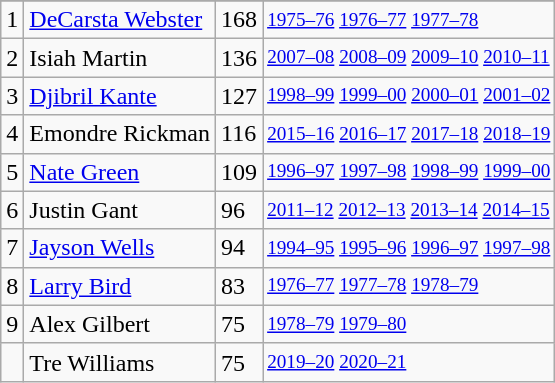<table class="wikitable">
<tr>
</tr>
<tr>
<td>1</td>
<td><a href='#'>DeCarsta Webster</a></td>
<td>168</td>
<td style="font-size:80%;"><a href='#'>1975–76</a> <a href='#'>1976–77</a> <a href='#'>1977–78</a></td>
</tr>
<tr>
<td>2</td>
<td>Isiah Martin</td>
<td>136</td>
<td style="font-size:80%;"><a href='#'>2007–08</a> <a href='#'>2008–09</a> <a href='#'>2009–10</a> <a href='#'>2010–11</a></td>
</tr>
<tr>
<td>3</td>
<td><a href='#'>Djibril Kante</a></td>
<td>127</td>
<td style="font-size:80%;"><a href='#'>1998–99</a> <a href='#'>1999–00</a> <a href='#'>2000–01</a> <a href='#'>2001–02</a></td>
</tr>
<tr>
<td>4</td>
<td>Emondre Rickman</td>
<td>116</td>
<td style="font-size:80%;"><a href='#'>2015–16</a> <a href='#'>2016–17</a> <a href='#'>2017–18</a> <a href='#'>2018–19</a></td>
</tr>
<tr>
<td>5</td>
<td><a href='#'>Nate Green</a></td>
<td>109</td>
<td style="font-size:80%;"><a href='#'>1996–97</a> <a href='#'>1997–98</a> <a href='#'>1998–99</a> <a href='#'>1999–00</a></td>
</tr>
<tr>
<td>6</td>
<td>Justin Gant</td>
<td>96</td>
<td style="font-size:80%;"><a href='#'>2011–12</a> <a href='#'>2012–13</a> <a href='#'>2013–14</a> <a href='#'>2014–15</a></td>
</tr>
<tr>
<td>7</td>
<td><a href='#'>Jayson Wells</a></td>
<td>94</td>
<td style="font-size:80%;"><a href='#'>1994–95</a> <a href='#'>1995–96</a> <a href='#'>1996–97</a> <a href='#'>1997–98</a></td>
</tr>
<tr>
<td>8</td>
<td><a href='#'>Larry Bird</a></td>
<td>83</td>
<td style="font-size:80%;"><a href='#'>1976–77</a> <a href='#'>1977–78</a> <a href='#'>1978–79</a></td>
</tr>
<tr>
<td>9</td>
<td>Alex Gilbert</td>
<td>75</td>
<td style="font-size:80%;"><a href='#'>1978–79</a> <a href='#'>1979–80</a></td>
</tr>
<tr>
<td></td>
<td>Tre Williams</td>
<td>75</td>
<td style="font-size:80%;"><a href='#'>2019–20</a> <a href='#'>2020–21</a></td>
</tr>
</table>
